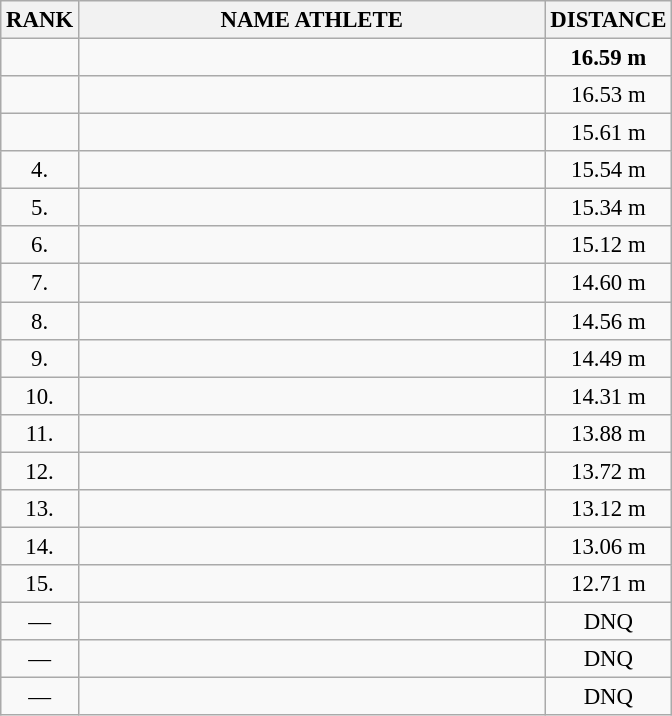<table class="wikitable" style="font-size:95%;">
<tr>
<th>RANK</th>
<th align="left" style="width: 20em">NAME ATHLETE</th>
<th>DISTANCE</th>
</tr>
<tr>
<td align="center"></td>
<td></td>
<td align="center"><strong>16.59 m</strong></td>
</tr>
<tr>
<td align="center"></td>
<td></td>
<td align="center">16.53 m</td>
</tr>
<tr>
<td align="center"></td>
<td></td>
<td align="center">15.61 m</td>
</tr>
<tr>
<td align="center">4.</td>
<td></td>
<td align="center">15.54 m</td>
</tr>
<tr>
<td align="center">5.</td>
<td></td>
<td align="center">15.34 m</td>
</tr>
<tr>
<td align="center">6.</td>
<td></td>
<td align="center">15.12 m</td>
</tr>
<tr>
<td align="center">7.</td>
<td></td>
<td align="center">14.60 m</td>
</tr>
<tr>
<td align="center">8.</td>
<td></td>
<td align="center">14.56 m</td>
</tr>
<tr>
<td align="center">9.</td>
<td></td>
<td align="center">14.49 m</td>
</tr>
<tr>
<td align="center">10.</td>
<td></td>
<td align="center">14.31 m</td>
</tr>
<tr>
<td align="center">11.</td>
<td></td>
<td align="center">13.88 m</td>
</tr>
<tr>
<td align="center">12.</td>
<td></td>
<td align="center">13.72 m</td>
</tr>
<tr>
<td align="center">13.</td>
<td></td>
<td align="center">13.12 m</td>
</tr>
<tr>
<td align="center">14.</td>
<td></td>
<td align="center">13.06 m</td>
</tr>
<tr>
<td align="center">15.</td>
<td></td>
<td align="center">12.71 m</td>
</tr>
<tr>
<td align="center">—</td>
<td></td>
<td align="center">DNQ</td>
</tr>
<tr>
<td align="center">—</td>
<td></td>
<td align="center">DNQ</td>
</tr>
<tr>
<td align="center">—</td>
<td></td>
<td align="center">DNQ</td>
</tr>
</table>
